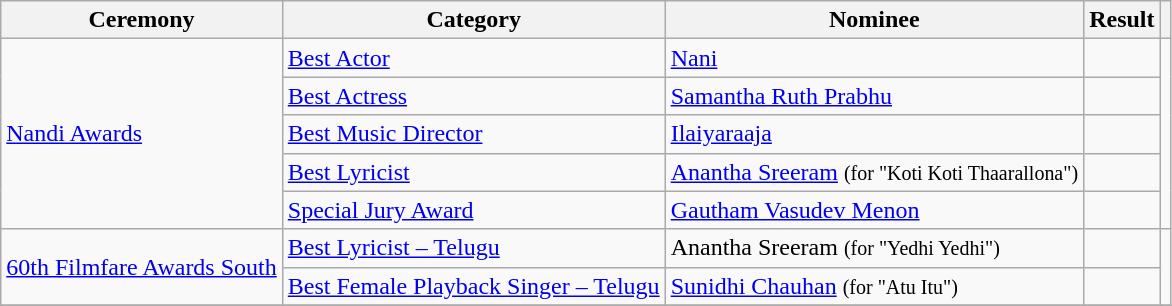<table class="wikitable">
<tr>
<th>Ceremony</th>
<th>Category</th>
<th>Nominee</th>
<th>Result</th>
<th></th>
</tr>
<tr>
<td rowspan="5"><a href='#'>Nandi Awards</a></td>
<td><a href='#'>Best Actor</a></td>
<td><a href='#'>Nani</a></td>
<td></td>
<td rowspan="5"></td>
</tr>
<tr>
<td><a href='#'>Best Actress</a></td>
<td><a href='#'>Samantha Ruth Prabhu</a></td>
<td></td>
</tr>
<tr>
<td><a href='#'>Best Music Director</a></td>
<td><a href='#'>Ilaiyaraaja</a></td>
<td></td>
</tr>
<tr>
<td><a href='#'>Best Lyricist</a></td>
<td><a href='#'>Anantha Sreeram</a> <small>(for "Koti Koti Thaarallona")</small></td>
<td></td>
</tr>
<tr>
<td><a href='#'>Special Jury Award</a></td>
<td><a href='#'>Gautham Vasudev Menon</a></td>
<td></td>
</tr>
<tr>
<td rowspan="2"><a href='#'>60th Filmfare Awards South</a></td>
<td><a href='#'>Best Lyricist – Telugu</a></td>
<td>Anantha Sreeram <small>(for "Yedhi Yedhi")</small></td>
<td></td>
<td rowspan="2"></td>
</tr>
<tr>
<td><a href='#'>Best Female Playback Singer – Telugu</a></td>
<td><a href='#'>Sunidhi Chauhan</a> <small>(for "Atu Itu")</small></td>
<td></td>
</tr>
<tr>
</tr>
</table>
